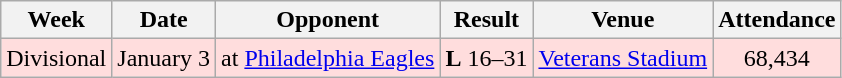<table class="wikitable" style="text-align:center">
<tr>
<th>Week</th>
<th>Date</th>
<th>Opponent</th>
<th>Result</th>
<th>Venue</th>
<th>Attendance</th>
</tr>
<tr style="background:#ffdddd">
<td>Divisional</td>
<td>January 3</td>
<td>at <a href='#'>Philadelphia Eagles</a></td>
<td><strong>L</strong> 16–31</td>
<td><a href='#'>Veterans Stadium</a></td>
<td>68,434</td>
</tr>
</table>
